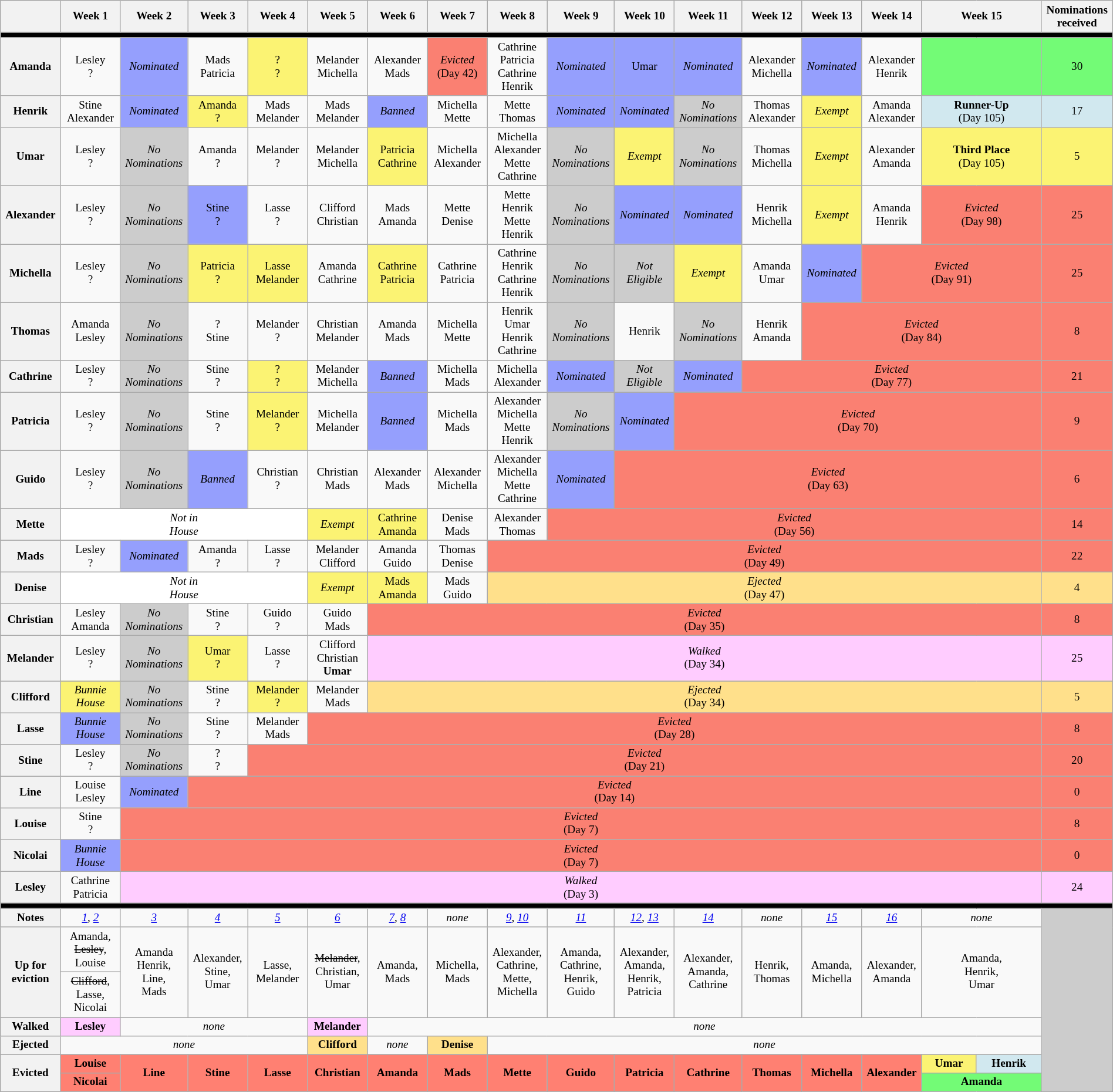<table class="wikitable" style="text-align:center; width:100%; font-size:80%; line-height:15px;">
<tr>
<th style="width: 5%;"></th>
<th style="width: 5%;">Week 1</th>
<th style="width: 5%;">Week 2</th>
<th style="width: 5%;">Week 3</th>
<th style="width: 5%;">Week 4</th>
<th style="width: 5%;">Week 5</th>
<th style="width: 5%;">Week 6</th>
<th style="width: 5%;">Week 7</th>
<th style="width: 5%;">Week 8</th>
<th style="width: 5%;">Week 9</th>
<th style="width: 5%;">Week 10</th>
<th style="width: 5%;">Week 11</th>
<th style="width: 5%;">Week 12</th>
<th style="width: 5%;">Week 13</th>
<th style="width: 5%;">Week 14</th>
<th style="width:10%;" colspan=2>Week 15</th>
<th style="width: 5%;">Nominations<br>received</th>
</tr>
<tr>
<td bgcolor=black colspan=18></td>
</tr>
<tr>
<th>Amanda</th>
<td>Lesley<br>?<br></td>
<td style="background:#959ffd"><em>Nominated</em></td>
<td>Mads<br>Patricia</td>
<td style="background:#FBF373">?<br>?</td>
<td>Melander<br>Michella</td>
<td>Alexander<br>Mads</td>
<td style="background:#FA8072"><em>Evicted</em><br>(Day 42)</td>
<td>Cathrine<br>Patricia<br><span>Cathrine<br>Henrik</span></td>
<td style="background:#959ffd"><em>Nominated</em></td>
<td style="background:#959ffd">Umar<br></td>
<td style="background:#959ffd"><em>Nominated</em></td>
<td>Alexander<br>Michella</td>
<td style="background:#959ffd"><em>Nominated</em></td>
<td>Alexander<br>Henrik</td>
<td colspan=2 style="background:#73FB76"></td>
<td style="background:#73FB76">30</td>
</tr>
<tr>
<th>Henrik</th>
<td>Stine<br>Alexander<br></td>
<td style="background:#959ffd"><em>Nominated</em></td>
<td style="background:#FBF373">Amanda<br>?</td>
<td>Mads<br>Melander</td>
<td>Mads<br>Melander</td>
<td style="background:#959ffd"><em>Banned</em></td>
<td>Michella<br>Mette</td>
<td>Mette<br>Thomas</td>
<td style="background:#959ffd"><em>Nominated</em></td>
<td style="background:#959ffd"><em>Nominated</em></td>
<td style="background:#CCCCCC"><em>No<br>Nominations</em></td>
<td>Thomas<br>Alexander</td>
<td style="background:#FBF373"><em>Exempt</em></td>
<td>Amanda<br>Alexander</td>
<td colspan=2 style="background:#D1E8EF"><strong>Runner-Up</strong><br>(Day 105)</td>
<td style="background:#D1E8EF">17</td>
</tr>
<tr>
<th>Umar</th>
<td>Lesley<br>?<br></td>
<td style="background:#CCCCCC"><em>No<br>Nominations</em></td>
<td>Amanda<br>?</td>
<td>Melander<br>?</td>
<td>Melander<br>Michella</td>
<td style="background:#FBF373">Patricia<br>Cathrine</td>
<td>Michella<br>Alexander</td>
<td>Michella<br>Alexander<br><span>Mette<br>Cathrine</span></td>
<td style="background:#CCCCCC"><em>No<br>Nominations</em></td>
<td style="background:#FBF373"><em>Exempt</em></td>
<td style="background:#CCCCCC"><em>No<br>Nominations</em></td>
<td>Thomas<br>Michella</td>
<td style="background:#FBF373"><em>Exempt</em></td>
<td>Alexander<br>Amanda</td>
<td colspan=2 style="background:#FBF373"><strong>Third Place</strong><br>(Day 105)</td>
<td style="background:#FBF373">5</td>
</tr>
<tr>
<th>Alexander</th>
<td>Lesley<br>?<br></td>
<td style="background:#CCCCCC"><em>No<br>Nominations</em></td>
<td style="background:#959ffd">Stine<br>?</td>
<td>Lasse<br>?</td>
<td>Clifford<br>Christian</td>
<td>Mads<br>Amanda</td>
<td>Mette<br>Denise</td>
<td>Mette<br>Henrik<br><span>Mette<br>Henrik</span></td>
<td style="background:#CCCCCC"><em>No<br>Nominations</em></td>
<td style="background:#959ffd"><em>Nominated</em></td>
<td style="background:#959ffd"><em>Nominated</em></td>
<td>Henrik<br>Michella</td>
<td style="background:#FBF373"><em>Exempt</em></td>
<td>Amanda<br>Henrik</td>
<td colspan=2 style="background:#FA8072"><em>Evicted</em><br>(Day 98)</td>
<td style="background:#FA8072">25</td>
</tr>
<tr>
<th>Michella</th>
<td>Lesley<br>?<br></td>
<td style="background:#CCCCCC"><em>No<br>Nominations</em></td>
<td style="background:#FBF373">Patricia<br>?</td>
<td style="background:#FBF373">Lasse<br>Melander</td>
<td>Amanda<br>Cathrine</td>
<td style="background:#FBF373">Cathrine<br>Patricia</td>
<td>Cathrine<br>Patricia</td>
<td>Cathrine<br>Henrik<br><span>Cathrine<br>Henrik</span></td>
<td style="background:#CCCCCC"><em>No<br>Nominations</em></td>
<td style="background:#CCCCCC"><em>Not<br>Eligible</em></td>
<td style="background:#FBF373"><em>Exempt</em></td>
<td>Amanda<br>Umar</td>
<td style="background:#959ffd"><em>Nominated</em></td>
<td colspan=3 style="background:#FA8072"><em>Evicted</em><br>(Day 91)</td>
<td style="background:#FA8072">25</td>
</tr>
<tr>
<th>Thomas</th>
<td>Amanda<br>Lesley<br></td>
<td style="background:#CCCCCC"><em>No<br>Nominations</em></td>
<td>?<br>Stine</td>
<td>Melander<br>?</td>
<td>Christian<br>Melander</td>
<td>Amanda<br>Mads</td>
<td>Michella<br>Mette</td>
<td>Henrik<br>Umar<br><span>Henrik<br>Cathrine</span></td>
<td style="background:#CCCCCC"><em>No<br>Nominations</em></td>
<td>Henrik</td>
<td style="background:#CCCCCC"><em>No<br>Nominations</em></td>
<td>Henrik<br>Amanda</td>
<td colspan=4 style="background:#FA8072"><em>Evicted</em><br>(Day 84)</td>
<td style="background:#FA8072">8</td>
</tr>
<tr>
<th>Cathrine</th>
<td>Lesley<br>?<br></td>
<td style="background:#CCCCCC"><em>No<br>Nominations</em></td>
<td>Stine<br>?</td>
<td style="background:#FBF373">?<br>?</td>
<td>Melander<br>Michella</td>
<td style="background:#959ffd"><em>Banned</em></td>
<td>Michella<br>Mads</td>
<td>Michella<br>Alexander</td>
<td style="background:#959ffd"><em>Nominated</em></td>
<td style="background:#CCCCCC"><em>Not<br>Eligible</em></td>
<td style="background:#959ffd"><em>Nominated</em></td>
<td colspan=5 style="background:#FA8072"><em>Evicted</em><br>(Day 77)</td>
<td style="background:#FA8072">21</td>
</tr>
<tr>
<th>Patricia</th>
<td>Lesley<br>?<br></td>
<td style="background:#CCCCCC"><em>No<br>Nominations</em></td>
<td>Stine<br>?</td>
<td style="background:#FBF373">Melander<br>?</td>
<td>Michella<br>Melander</td>
<td style="background:#959ffd"><em>Banned</em></td>
<td>Michella<br>Mads</td>
<td>Alexander<br>Michella<br><span>Mette<br>Henrik</span></td>
<td style="background:#CCCCCC"><em>No<br>Nominations</em></td>
<td style="background:#959ffd"><em>Nominated</em></td>
<td colspan=6 style="background:#FA8072 "><em>Evicted</em><br>(Day 70)</td>
<td style="background:#FA8072">9</td>
</tr>
<tr>
<th>Guido</th>
<td>Lesley<br>?<br></td>
<td style="background:#CCCCCC"><em>No<br>Nominations</em></td>
<td style="background:#959ffd"><em>Banned</em></td>
<td>Christian<br>?</td>
<td>Christian<br>Mads</td>
<td>Alexander<br>Mads</td>
<td>Alexander<br>Michella</td>
<td>Alexander<br>Michella<br><span>Mette<br>Cathrine</span></td>
<td style="background:#959ffd"><em>Nominated</em></td>
<td colspan=7 style="background:#FA8072"><em>Evicted</em><br>(Day 63)</td>
<td style="background:#FA8072">6</td>
</tr>
<tr>
<th>Mette</th>
<td colspan=4 style="background:#FFFFFF"><em>Not in<br>House</em></td>
<td style="background:#FBF373"><em>Exempt</em></td>
<td style="background:#FBF373">Cathrine<br>Amanda</td>
<td>Denise<br>Mads</td>
<td>Alexander<br>Thomas</td>
<td colspan=8 style="background-color: #FA8072;"><em>Evicted</em><br>(Day 56)</td>
<td style="background-color: #FA8072;">14</td>
</tr>
<tr>
<th>Mads</th>
<td>Lesley<br>?<br></td>
<td style="background:#959ffd"><em>Nominated</em></td>
<td>Amanda<br>?<br></td>
<td>Lasse<br>?</td>
<td>Melander<br>Clifford</td>
<td>Amanda<br>Guido</td>
<td>Thomas<br>Denise</td>
<td colspan=9 style="background:#FA8072"><em>Evicted</em><br>(Day 49)</td>
<td style="background:#FA8072">22</td>
</tr>
<tr>
<th>Denise</th>
<td colspan=4 style="background:#FFFFFF"><em>Not in<br>House</em></td>
<td style="background:#FBF373"><em>Exempt</em></td>
<td style="background:#FBF373">Mads<br>Amanda</td>
<td>Mads<br>Guido</td>
<td colspan=9 style="background:#FFE08B"><em>Ejected</em><br>(Day 47)</td>
<td style="background:#FFE08B">4</td>
</tr>
<tr>
<th>Christian</th>
<td>Lesley<br>Amanda<br></td>
<td style="background:#CCCCCC"><em>No<br>Nominations</em></td>
<td>Stine<br>?</td>
<td>Guido<br>?</td>
<td>Guido<br>Mads</td>
<td colspan=11 style="background:#FA8072"><em>Evicted</em><br>(Day 35)</td>
<td style="background:#FA8072">8</td>
</tr>
<tr>
<th>Melander</th>
<td>Lesley<br>?<br></td>
<td style="background:#CCCCCC"><em>No<br>Nominations</em></td>
<td style="background:#FBF373">Umar<br>?</td>
<td>Lasse<br>?</td>
<td>Clifford<br>Christian<br><strong>Umar</strong></td>
<td colspan=11 style="background:#FFCCFF"><em>Walked</em><br>(Day 34)</td>
<td style="background:#FFCCFF">25</td>
</tr>
<tr>
<th>Clifford</th>
<td style="background:#FBF373"><em>Bunnie<br>House</em></td>
<td style="background:#CCCCCC"><em>No<br>Nominations</em></td>
<td>Stine<br>?</td>
<td style="background:#FBF373">Melander<br>?</td>
<td>Melander<br>Mads</td>
<td colspan=11 style="background:#FFE08B"><em>Ejected</em><br>(Day 34)</td>
<td style="background:#FFE08B">5</td>
</tr>
<tr>
<th>Lasse</th>
<td style="background:#959ffd"><em>Bunnie<br>House</em></td>
<td style="background:#CCCCCC"><em>No<br>Nominations</em></td>
<td>Stine<br>?</td>
<td>Melander<br>Mads</td>
<td colspan=12 style="background:#FA8072"><em>Evicted</em><br>(Day 28)</td>
<td style="background:#FA8072">8</td>
</tr>
<tr>
<th>Stine</th>
<td>Lesley<br>?<br></td>
<td style="background:#CCCCCC"><em>No<br>Nominations</em></td>
<td>?<br>?</td>
<td colspan=13 style="background:#FA8072"><em>Evicted</em><br>(Day 21)</td>
<td style="background:#FA8072">20</td>
</tr>
<tr>
<th>Line</th>
<td>Louise<br>Lesley<br></td>
<td style="background:#959ffd"><em>Nominated</em></td>
<td colspan=14 style="background:#FA8072"><em>Evicted</em><br>(Day 14)</td>
<td style="background:#FA8072">0</td>
</tr>
<tr>
<th>Louise</th>
<td>Stine<br>?<br></td>
<td colspan=15 style="background:#FA8072"><em>Evicted</em><br>(Day 7)</td>
<td style="background:#FA8072">8</td>
</tr>
<tr>
<th>Nicolai</th>
<td style="background:#959ffd"><em>Bunnie<br>House</em></td>
<td colspan=15 style="background:#FA8072"><em>Evicted</em><br>(Day 7)</td>
<td style="background:#FA8072">0</td>
</tr>
<tr>
<th>Lesley</th>
<td>Cathrine<br>Patricia</td>
<td colspan=15 style="background:#FFCCFF"><em>Walked</em><br>(Day 3)</td>
<td style="background:#FFCCFF">24</td>
</tr>
<tr>
<th colspan=18 style="background-color: black;"></th>
</tr>
<tr>
<th>Notes</th>
<td><em><a href='#'>1</a>, <a href='#'>2</a></em></td>
<td><em><a href='#'>3</a></em></td>
<td><em><a href='#'>4</a></em></td>
<td><em><a href='#'>5</a></em></td>
<td><em><a href='#'>6</a></em></td>
<td><em><a href='#'>7</a>, <a href='#'>8</a></em></td>
<td><em>none</em></td>
<td><em><a href='#'>9</a>, <a href='#'>10</a></em></td>
<td><em><a href='#'>11</a></em></td>
<td><em><a href='#'>12</a>, <a href='#'>13</a></em></td>
<td><em><a href='#'>14</a></em></td>
<td><em>none</em></td>
<td><em><a href='#'>15</a></em></td>
<td><em><a href='#'>16</a></em></td>
<td colspan=2><em>none</em></td>
<td rowspan=7 style="background:#ccc;"></td>
</tr>
<tr>
<th rowspan=2>Up for<br>eviction</th>
<td>Amanda,<br><s>Lesley</s>,<br>Louise</td>
<td rowspan=2>Amanda<br>Henrik,<br>Line,<br>Mads</td>
<td rowspan=2>Alexander,<br>Stine,<br>Umar</td>
<td rowspan=2>Lasse,<br>Melander</td>
<td rowspan=2><s>Melander</s>,<br>Christian,<br>Umar</td>
<td rowspan=2>Amanda,<br>Mads</td>
<td rowspan=2>Michella,<br>Mads</td>
<td rowspan=2>Alexander,<br>Cathrine,<br>Mette,<br>Michella</td>
<td rowspan=2>Amanda,<br>Cathrine,<br>Henrik,<br>Guido</td>
<td rowspan=2>Alexander,<br>Amanda,<br>Henrik,<br>Patricia</td>
<td rowspan=2>Alexander,<br>Amanda,<br>Cathrine</td>
<td rowspan=2>Henrik,<br>Thomas</td>
<td rowspan=2>Amanda,<br>Michella</td>
<td rowspan=2>Alexander,<br>Amanda</td>
<td colspan=2 rowspan=2>Amanda,<br>Henrik,<br>Umar</td>
</tr>
<tr>
<td><s>Clifford</s>,<br>Lasse,<br>Nicolai</td>
</tr>
<tr>
<th>Walked</th>
<td style="background:#FFCCFF"><strong>Lesley</strong></td>
<td colspan=3><em>none</em></td>
<td style="background:#FFCCFF"><strong>Melander</strong></td>
<td colspan=11><em>none</em></td>
</tr>
<tr>
<th>Ejected</th>
<td colspan=4><em>none</em></td>
<td style="background:#FFE08B"><strong>Clifford</strong></td>
<td><em>none</em></td>
<td style="background:#FFE08B"><strong>Denise</strong></td>
<td colspan=9><em>none</em></td>
</tr>
<tr>
<th rowspan=2>Evicted</th>
<td bgcolor=#FF8072 nowrap><strong>Louise</strong><br></td>
<td rowspan=2 bgcolor=#FF8072><strong>Line</strong><br></td>
<td rowspan=2 bgcolor=#FF8072 nowrap><strong>Stine</strong><br></td>
<td rowspan=2 bgcolor=#FF8072 nowrap><strong>Lasse</strong><br></td>
<td rowspan=2 bgcolor=#FF8072 nowrap><strong>Christian</strong><br></td>
<td rowspan=2 bgcolor=#FF8072 nowrap><strong>Amanda</strong><br></td>
<td rowspan=2 bgcolor=#FF8072 nowrap><strong>Mads</strong><br></td>
<td rowspan=2 bgcolor=#FF8072 nowrap><strong>Mette</strong><br></td>
<td rowspan=2 bgcolor=#FF8072><strong>Guido</strong><br></td>
<td rowspan=2 bgcolor=#FF8072 nowrap><strong>Patricia</strong><br></td>
<td rowspan=2 bgcolor=#FF8072><strong>Cathrine</strong><br></td>
<td rowspan=2 bgcolor=#FF8072 nowrap><strong>Thomas</strong><br></td>
<td rowspan=2 bgcolor=#FF8072 nowrap><strong>Michella</strong><br></td>
<td rowspan=2 bgcolor=#FF8072 nowrap><strong>Alexander</strong><br></td>
<td bgcolor=FBF373 nowrap><strong>Umar</strong><br></td>
<td bgcolor=#D1E8EF nowrap><strong>Henrik</strong><br></td>
</tr>
<tr>
<td bgcolor=#FF8072><strong>Nicolai</strong><br></td>
<td colspan=2 bgcolor=#73FB76><strong>Amanda</strong><br></td>
</tr>
</table>
